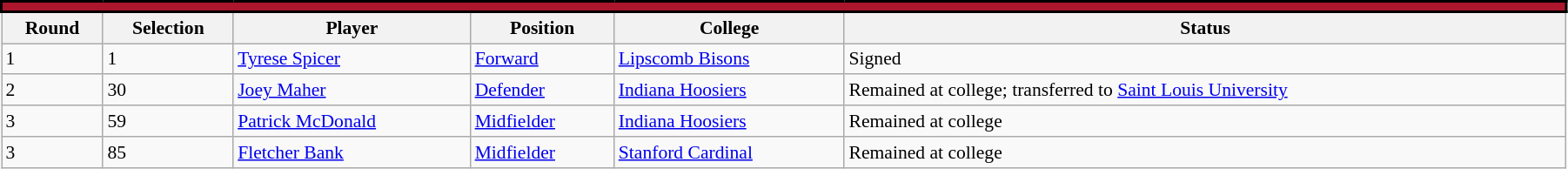<table class="wikitable sortable" style="width:95%; text-align:center; font-size:90%; text-align:left;">
<tr style="border-spacing: 2px; border: 2px solid black;">
<td colspan="6" border="#000000" style="color:#000; background:#ac162c; text-align:center;"><strong></strong></td>
</tr>
<tr>
<th>Round</th>
<th>Selection</th>
<th>Player</th>
<th>Position</th>
<th>College</th>
<th>Status</th>
</tr>
<tr>
<td>1</td>
<td>1</td>
<td> <a href='#'>Tyrese Spicer</a></td>
<td><a href='#'>Forward</a></td>
<td><a href='#'>Lipscomb Bisons</a></td>
<td>Signed</td>
</tr>
<tr>
<td>2</td>
<td>30</td>
<td> <a href='#'>Joey Maher</a></td>
<td><a href='#'>Defender</a></td>
<td><a href='#'>Indiana Hoosiers</a></td>
<td>Remained at college; transferred to <a href='#'>Saint Louis University</a></td>
</tr>
<tr>
<td>3</td>
<td>59</td>
<td> <a href='#'>Patrick McDonald</a></td>
<td><a href='#'>Midfielder</a></td>
<td><a href='#'>Indiana Hoosiers</a></td>
<td>Remained at college</td>
</tr>
<tr>
<td>3</td>
<td>85</td>
<td> <a href='#'>Fletcher Bank</a></td>
<td><a href='#'>Midfielder</a></td>
<td><a href='#'>Stanford Cardinal</a></td>
<td>Remained at college</td>
</tr>
</table>
